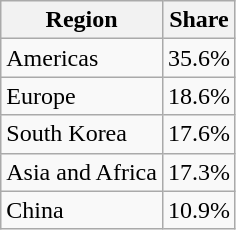<table class="wikitable floatright">
<tr>
<th>Region</th>
<th>Share</th>
</tr>
<tr>
<td>Americas</td>
<td>35.6%</td>
</tr>
<tr>
<td>Europe</td>
<td>18.6%</td>
</tr>
<tr>
<td>South Korea</td>
<td>17.6%</td>
</tr>
<tr>
<td>Asia and Africa</td>
<td>17.3%</td>
</tr>
<tr>
<td>China</td>
<td>10.9%</td>
</tr>
</table>
